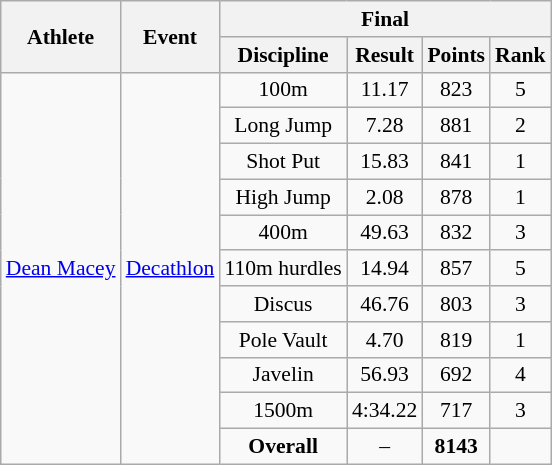<table class=wikitable style="font-size:90%">
<tr>
<th rowspan="2">Athlete</th>
<th rowspan="2">Event</th>
<th colspan="4">Final</th>
</tr>
<tr>
<th>Discipline</th>
<th>Result</th>
<th>Points</th>
<th>Rank</th>
</tr>
<tr>
<td rowspan="11"><a href='#'>Dean Macey</a></td>
<td rowspan="11"><a href='#'>Decathlon</a></td>
<td align="center">100m</td>
<td align="center">11.17</td>
<td align="center">823</td>
<td align="center">5</td>
</tr>
<tr>
<td align="center">Long Jump</td>
<td align="center">7.28</td>
<td align="center">881</td>
<td align="center">2</td>
</tr>
<tr>
<td align="center">Shot Put</td>
<td align="center">15.83</td>
<td align="center">841</td>
<td align="center">1</td>
</tr>
<tr>
<td align="center">High Jump</td>
<td align="center">2.08</td>
<td align="center">878</td>
<td align="center">1</td>
</tr>
<tr>
<td align="center">400m</td>
<td align="center">49.63</td>
<td align="center">832</td>
<td align="center">3</td>
</tr>
<tr>
<td align="center">110m hurdles</td>
<td align="center">14.94</td>
<td align="center">857</td>
<td align="center">5</td>
</tr>
<tr>
<td align="center">Discus</td>
<td align="center">46.76</td>
<td align="center">803</td>
<td align="center">3</td>
</tr>
<tr>
<td align="center">Pole Vault</td>
<td align="center">4.70</td>
<td align="center">819</td>
<td align="center">1</td>
</tr>
<tr>
<td align="center">Javelin</td>
<td align="center">56.93</td>
<td align="center">692</td>
<td align="center">4</td>
</tr>
<tr>
<td align="center">1500m</td>
<td align="center">4:34.22</td>
<td align="center">717</td>
<td align="center">3</td>
</tr>
<tr>
<td align="center"><strong>Overall</strong></td>
<td align="center">–</td>
<td align="center"><strong>8143</strong></td>
<td align="center"></td>
</tr>
</table>
